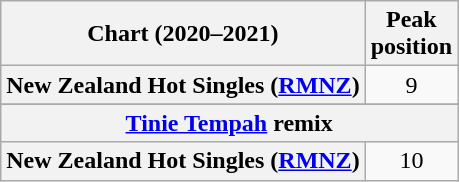<table class="wikitable sortable plainrowheaders" style="text-align:center;">
<tr>
<th scope="col">Chart (2020–2021)</th>
<th scope="col">Peak<br>position</th>
</tr>
<tr>
<th scope="row">New Zealand Hot Singles (<a href='#'>RMNZ</a>)</th>
<td>9</td>
</tr>
<tr>
</tr>
<tr>
<th colspan="2"><a href='#'>Tinie Tempah</a> remix</th>
</tr>
<tr>
<th scope="row">New Zealand Hot Singles (<a href='#'>RMNZ</a>)</th>
<td>10</td>
</tr>
</table>
